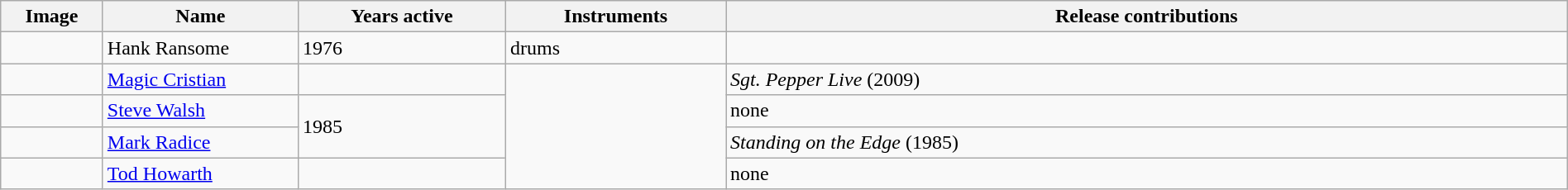<table class="wikitable" width="100%" border="1">
<tr>
<th width="75">Image</th>
<th width="150">Name</th>
<th width="160">Years active</th>
<th width="170">Instruments</th>
<th>Release contributions</th>
</tr>
<tr>
<td></td>
<td>Hank Ransome</td>
<td>1976 </td>
<td>drums</td>
<td></td>
</tr>
<tr>
<td></td>
<td><a href='#'>Magic Cristian</a></td>
<td></td>
<td rowspan="4"></td>
<td><em>Sgt. Pepper Live</em> (2009)</td>
</tr>
<tr>
<td></td>
<td><a href='#'>Steve Walsh</a></td>
<td rowspan="2">1985</td>
<td>none</td>
</tr>
<tr>
<td></td>
<td><a href='#'>Mark Radice</a></td>
<td><em>Standing on the Edge</em> (1985)</td>
</tr>
<tr>
<td></td>
<td><a href='#'>Tod Howarth</a></td>
<td></td>
<td>none</td>
</tr>
</table>
